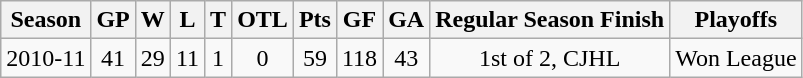<table class="wikitable">
<tr align="center">
<th>Season</th>
<th>GP</th>
<th>W</th>
<th>L</th>
<th>T</th>
<th>OTL</th>
<th>Pts</th>
<th>GF</th>
<th>GA</th>
<th>Regular Season Finish</th>
<th>Playoffs</th>
</tr>
<tr align="center">
<td>2010-11</td>
<td>41</td>
<td>29</td>
<td>11</td>
<td>1</td>
<td>0</td>
<td>59</td>
<td>118</td>
<td>43</td>
<td>1st of 2, CJHL</td>
<td>Won League</td>
</tr>
</table>
